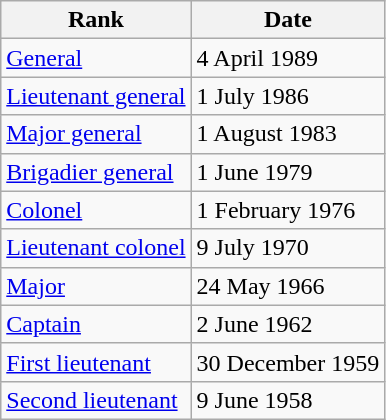<table class="wikitable">
<tr>
<th>Rank</th>
<th>Date</th>
</tr>
<tr>
<td> <a href='#'>General</a></td>
<td>4 April 1989</td>
</tr>
<tr>
<td> <a href='#'>Lieutenant general</a></td>
<td>1 July 1986</td>
</tr>
<tr>
<td> <a href='#'>Major general</a></td>
<td>1 August 1983</td>
</tr>
<tr>
<td> <a href='#'>Brigadier general</a></td>
<td>1 June 1979</td>
</tr>
<tr>
<td> <a href='#'>Colonel</a></td>
<td>1 February 1976</td>
</tr>
<tr>
<td> <a href='#'>Lieutenant colonel</a></td>
<td>9 July 1970</td>
</tr>
<tr>
<td> <a href='#'>Major</a></td>
<td>24 May 1966</td>
</tr>
<tr>
<td> <a href='#'>Captain</a></td>
<td>2 June 1962</td>
</tr>
<tr>
<td> <a href='#'>First lieutenant</a></td>
<td>30 December 1959</td>
</tr>
<tr>
<td> <a href='#'>Second lieutenant</a></td>
<td>9 June 1958</td>
</tr>
</table>
